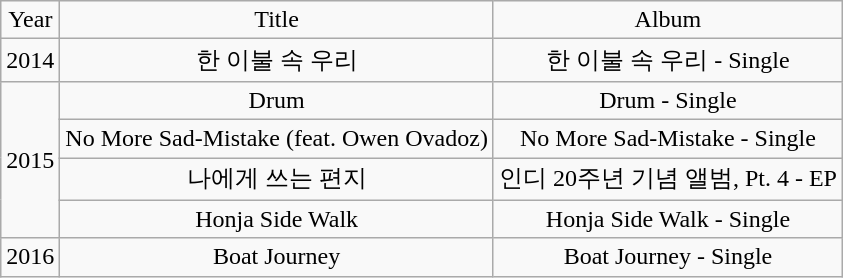<table class="wikitable plainrowheaders" style="text-align:center;">
<tr>
<td>Year</td>
<td>Title</td>
<td>Album</td>
</tr>
<tr>
<td>2014</td>
<td>한 이불 속 우리</td>
<td>한 이불 속 우리 - Single</td>
</tr>
<tr>
<td rowspan= 4>2015</td>
<td>Drum</td>
<td>Drum - Single</td>
</tr>
<tr>
<td>No More Sad-Mistake (feat. Owen Ovadoz)</td>
<td>No More Sad-Mistake - Single</td>
</tr>
<tr>
<td>나에게 쓰는 편지</td>
<td>인디 20주년 기념 앨범, Pt. 4 - EP</td>
</tr>
<tr>
<td>Honja Side Walk</td>
<td>Honja Side Walk - Single</td>
</tr>
<tr>
<td>2016</td>
<td>Boat Journey</td>
<td>Boat Journey - Single</td>
</tr>
</table>
